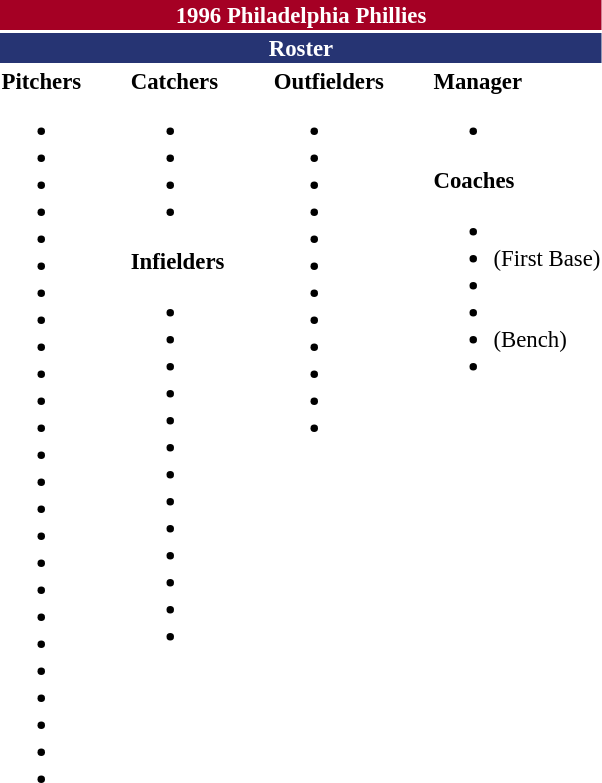<table class="toccolours" style="font-size: 95%;">
<tr>
<th colspan="10" style="background-color: #A50024; color: #FFFFFF; text-align: center;">1996 Philadelphia Phillies</th>
</tr>
<tr>
<td colspan="10" style="background-color: #263473; color: white; text-align: center;"><strong>Roster</strong></td>
</tr>
<tr>
<td valign="top"><strong>Pitchers</strong><br><ul><li></li><li></li><li></li><li></li><li></li><li></li><li></li><li></li><li></li><li></li><li></li><li></li><li></li><li></li><li></li><li></li><li></li><li></li><li></li><li></li><li></li><li></li><li></li><li></li><li></li></ul></td>
<td width="25px"></td>
<td valign="top"><strong>Catchers</strong><br><ul><li></li><li></li><li></li><li></li></ul><strong>Infielders</strong><ul><li></li><li></li><li></li><li></li><li></li><li></li><li></li><li></li><li></li><li></li><li></li><li></li><li></li></ul></td>
<td width="25px"></td>
<td valign="top"><strong>Outfielders</strong><br><ul><li></li><li></li><li></li><li></li><li></li><li></li><li></li><li></li><li></li><li></li><li></li><li></li></ul></td>
<td width="25px"></td>
<td valign="top"><strong>Manager</strong><br><ul><li></li></ul><strong>Coaches</strong><ul><li></li><li> (First Base)</li><li></li><li></li><li> (Bench)</li><li></li></ul></td>
</tr>
<tr>
</tr>
</table>
